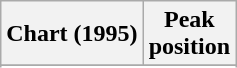<table class="wikitable sortable plainrowheaders" style="text-align:center">
<tr>
<th scope="col">Chart (1995)</th>
<th scope="col">Peak<br>position</th>
</tr>
<tr>
</tr>
<tr>
</tr>
<tr>
</tr>
</table>
